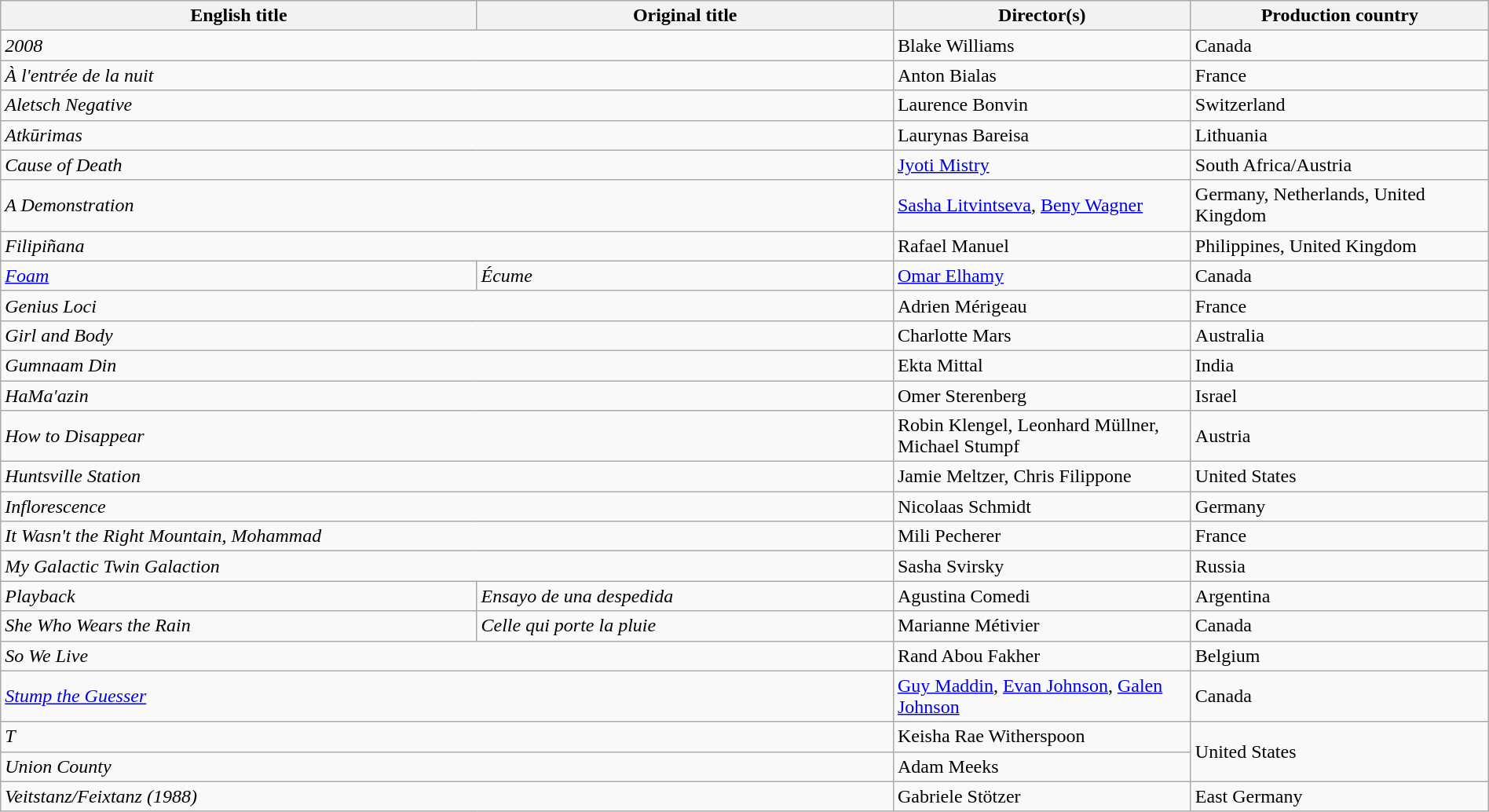<table class="wikitable" width="100%" cellpadding="5">
<tr>
<th scope="col" width="32%">English title</th>
<th scope="col" width="28%">Original title</th>
<th scope="col" width="20%">Director(s)</th>
<th scope="col" width="20%">Production country</th>
</tr>
<tr>
<td colspan=2><em>2008</em></td>
<td>Blake Williams</td>
<td>Canada</td>
</tr>
<tr>
<td colspan=2><em>À l'entrée de la nuit</em></td>
<td>Anton Bialas</td>
<td>France</td>
</tr>
<tr>
<td colspan=2><em>Aletsch Negative</em></td>
<td>Laurence Bonvin</td>
<td>Switzerland</td>
</tr>
<tr>
<td colspan=2><em>Atkūrimas</em></td>
<td>Laurynas Bareisa</td>
<td>Lithuania</td>
</tr>
<tr>
<td colspan=2><em>Cause of Death</em></td>
<td><a href='#'>Jyoti Mistry</a></td>
<td>South Africa/Austria</td>
</tr>
<tr>
<td colspan=2><em>A Demonstration</em></td>
<td><a href='#'>Sasha Litvintseva</a>, <a href='#'>Beny Wagner</a></td>
<td>Germany, Netherlands, United Kingdom</td>
</tr>
<tr>
<td colspan=2><em>Filipiñana</em></td>
<td>Rafael Manuel</td>
<td>Philippines, United Kingdom</td>
</tr>
<tr>
<td><em><a href='#'>Foam</a></em></td>
<td><em>Écume</em></td>
<td><a href='#'>Omar Elhamy</a></td>
<td>Canada</td>
</tr>
<tr>
<td colspan=2><em>Genius Loci</em></td>
<td>Adrien Mérigeau</td>
<td>France</td>
</tr>
<tr>
<td colspan=2><em>Girl and Body</em></td>
<td>Charlotte Mars</td>
<td>Australia</td>
</tr>
<tr>
<td colspan=2><em>Gumnaam Din</em></td>
<td>Ekta Mittal</td>
<td>India</td>
</tr>
<tr>
<td colspan=2><em>HaMa'azin</em></td>
<td>Omer Sterenberg</td>
<td>Israel</td>
</tr>
<tr>
<td colspan=2><em>How to Disappear</em></td>
<td>Robin Klengel, Leonhard Müllner, Michael Stumpf</td>
<td>Austria</td>
</tr>
<tr>
<td colspan=2><em>Huntsville Station</em></td>
<td>Jamie Meltzer, Chris Filippone</td>
<td>United States</td>
</tr>
<tr>
<td colspan=2><em>Inflorescence</em></td>
<td>Nicolaas Schmidt</td>
<td>Germany</td>
</tr>
<tr>
<td colspan=2><em>It Wasn't the Right Mountain, Mohammad</em></td>
<td>Mili Pecherer</td>
<td>France</td>
</tr>
<tr>
<td colspan=2><em>My Galactic Twin Galaction</em></td>
<td>Sasha Svirsky</td>
<td>Russia</td>
</tr>
<tr>
<td><em>Playback</em></td>
<td><em>Ensayo de una despedida</em></td>
<td>Agustina Comedi</td>
<td>Argentina</td>
</tr>
<tr>
<td><em>She Who Wears the Rain</em></td>
<td><em>Celle qui porte la pluie</em></td>
<td>Marianne Métivier</td>
<td>Canada</td>
</tr>
<tr>
<td colspan=2><em>So We Live</em></td>
<td>Rand Abou Fakher</td>
<td>Belgium</td>
</tr>
<tr>
<td colspan=2><em><a href='#'>Stump the Guesser</a></em></td>
<td><a href='#'>Guy Maddin</a>, <a href='#'>Evan Johnson</a>, <a href='#'>Galen Johnson</a></td>
<td>Canada</td>
</tr>
<tr>
<td colspan=2><em>T</em></td>
<td>Keisha Rae Witherspoon</td>
<td rowspan="2">United States</td>
</tr>
<tr>
<td colspan=2><em>Union County</em></td>
<td>Adam Meeks</td>
</tr>
<tr>
<td colspan=2><em>Veitstanz/Feixtanz (1988)</em></td>
<td>Gabriele Stötzer</td>
<td>East Germany</td>
</tr>
</table>
